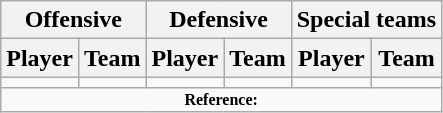<table class="wikitable" border="1">
<tr>
<th colspan="2">Offensive</th>
<th colspan="2">Defensive</th>
<th colspan="2">Special teams</th>
</tr>
<tr>
<th>Player</th>
<th>Team</th>
<th>Player</th>
<th>Team</th>
<th>Player</th>
<th>Team</th>
</tr>
<tr>
<td></td>
<td></td>
<td></td>
<td></td>
<td></td>
<td></td>
</tr>
<tr>
<td colspan="6" style="font-size: 8pt" align="center"><strong>Reference:</strong></td>
</tr>
</table>
